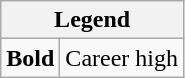<table class="wikitable mw-collapsible mw-collapsed">
<tr>
<th colspan="2">Legend</th>
</tr>
<tr>
<td><strong>Bold</strong></td>
<td>Career high</td>
</tr>
</table>
